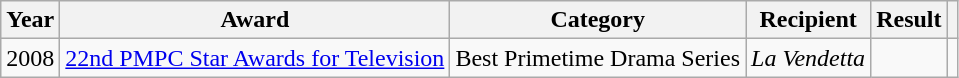<table class="wikitable">
<tr>
<th>Year</th>
<th>Award</th>
<th>Category</th>
<th>Recipient</th>
<th>Result</th>
<th></th>
</tr>
<tr>
<td>2008</td>
<td><a href='#'>22nd PMPC Star Awards for Television</a></td>
<td>Best Primetime Drama Series</td>
<td><em>La Vendetta</em></td>
<td></td>
<td></td>
</tr>
</table>
